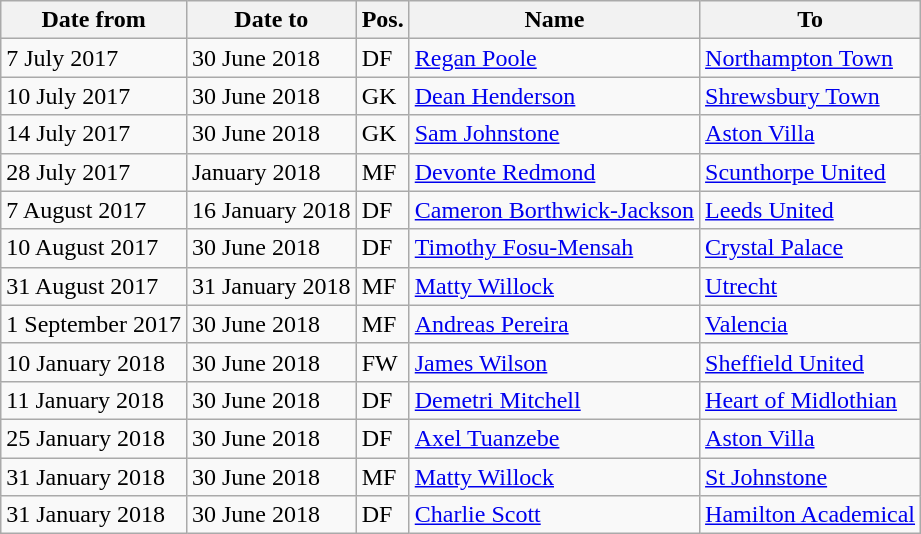<table class="wikitable">
<tr>
<th>Date from</th>
<th>Date to</th>
<th>Pos.</th>
<th>Name</th>
<th>To</th>
</tr>
<tr>
<td>7 July 2017</td>
<td>30 June 2018</td>
<td>DF</td>
<td> <a href='#'>Regan Poole</a></td>
<td> <a href='#'>Northampton Town</a></td>
</tr>
<tr>
<td>10 July 2017</td>
<td>30 June 2018</td>
<td>GK</td>
<td> <a href='#'>Dean Henderson</a></td>
<td> <a href='#'>Shrewsbury Town</a></td>
</tr>
<tr>
<td>14 July 2017</td>
<td>30 June 2018</td>
<td>GK</td>
<td> <a href='#'>Sam Johnstone</a></td>
<td> <a href='#'>Aston Villa</a></td>
</tr>
<tr>
<td>28 July 2017</td>
<td>January 2018</td>
<td>MF</td>
<td> <a href='#'>Devonte Redmond</a></td>
<td> <a href='#'>Scunthorpe United</a></td>
</tr>
<tr>
<td>7 August 2017</td>
<td>16 January 2018</td>
<td>DF</td>
<td> <a href='#'>Cameron Borthwick-Jackson</a></td>
<td> <a href='#'>Leeds United</a></td>
</tr>
<tr>
<td>10 August 2017</td>
<td>30 June 2018</td>
<td>DF</td>
<td> <a href='#'>Timothy Fosu-Mensah</a></td>
<td> <a href='#'>Crystal Palace</a></td>
</tr>
<tr>
<td>31 August 2017</td>
<td>31 January 2018</td>
<td>MF</td>
<td> <a href='#'>Matty Willock</a></td>
<td> <a href='#'>Utrecht</a></td>
</tr>
<tr>
<td>1 September 2017</td>
<td>30 June 2018</td>
<td>MF</td>
<td> <a href='#'>Andreas Pereira</a></td>
<td> <a href='#'>Valencia</a></td>
</tr>
<tr>
<td>10 January 2018</td>
<td>30 June 2018</td>
<td>FW</td>
<td> <a href='#'>James Wilson</a></td>
<td> <a href='#'>Sheffield United</a></td>
</tr>
<tr>
<td>11 January 2018</td>
<td>30 June 2018</td>
<td>DF</td>
<td> <a href='#'>Demetri Mitchell</a></td>
<td> <a href='#'>Heart of Midlothian</a></td>
</tr>
<tr>
<td>25 January 2018</td>
<td>30 June 2018</td>
<td>DF</td>
<td> <a href='#'>Axel Tuanzebe</a></td>
<td> <a href='#'>Aston Villa</a></td>
</tr>
<tr>
<td>31 January 2018</td>
<td>30 June 2018</td>
<td>MF</td>
<td> <a href='#'>Matty Willock</a></td>
<td> <a href='#'>St Johnstone</a></td>
</tr>
<tr>
<td>31 January 2018</td>
<td>30 June 2018</td>
<td>DF</td>
<td> <a href='#'>Charlie Scott</a></td>
<td> <a href='#'>Hamilton Academical</a></td>
</tr>
</table>
